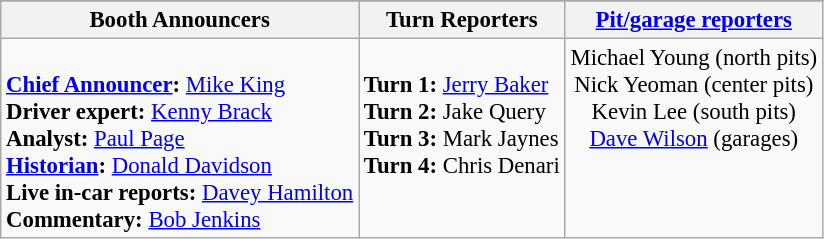<table class="wikitable" style="font-size: 95%;">
<tr>
</tr>
<tr>
<th>Booth Announcers</th>
<th>Turn Reporters</th>
<th><a href='#'>Pit/garage reporters</a></th>
</tr>
<tr>
<td valign="top"><br><strong><a href='#'>Chief Announcer</a>:</strong> <a href='#'>Mike King</a><br>
<strong>Driver expert:</strong> <a href='#'>Kenny Brack</a><br>
<strong>Analyst:</strong> <a href='#'>Paul Page</a><br>
<strong><a href='#'>Historian</a>:</strong> <a href='#'>Donald Davidson</a><br>
<strong>Live in-car reports:</strong> <a href='#'>Davey Hamilton</a><br>
<strong>Commentary:</strong> <a href='#'>Bob Jenkins</a><br></td>
<td valign="top"><br><strong>Turn 1:</strong> <a href='#'>Jerry Baker</a><br>    
<strong>Turn 2:</strong> Jake Query<br>
<strong>Turn 3:</strong> Mark Jaynes<br>
<strong>Turn 4:</strong> Chris Denari<br></td>
<td align="center" valign="top">Michael Young (north pits)<br>Nick Yeoman (center pits)<br>Kevin Lee (south pits)<br><a href='#'>Dave Wilson</a> (garages)<br></td>
</tr>
</table>
